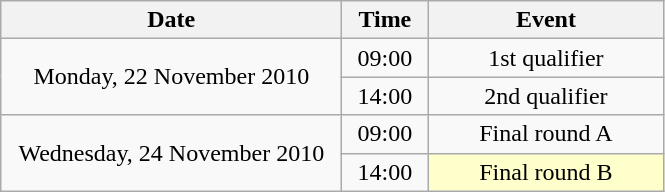<table class = "wikitable" style="text-align:center;">
<tr>
<th width=220>Date</th>
<th width=50>Time</th>
<th width=150>Event</th>
</tr>
<tr>
<td rowspan=2>Monday, 22 November 2010</td>
<td>09:00</td>
<td>1st qualifier</td>
</tr>
<tr>
<td>14:00</td>
<td>2nd qualifier</td>
</tr>
<tr>
<td rowspan=2>Wednesday, 24 November 2010</td>
<td>09:00</td>
<td>Final round A</td>
</tr>
<tr>
<td>14:00</td>
<td bgcolor=ffffcc>Final round B</td>
</tr>
</table>
